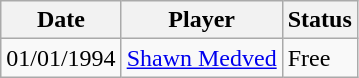<table class="wikitable">
<tr>
<th>Date</th>
<th>Player</th>
<th>Status</th>
</tr>
<tr>
<td>01/01/1994</td>
<td><a href='#'>Shawn Medved</a></td>
<td>Free</td>
</tr>
</table>
